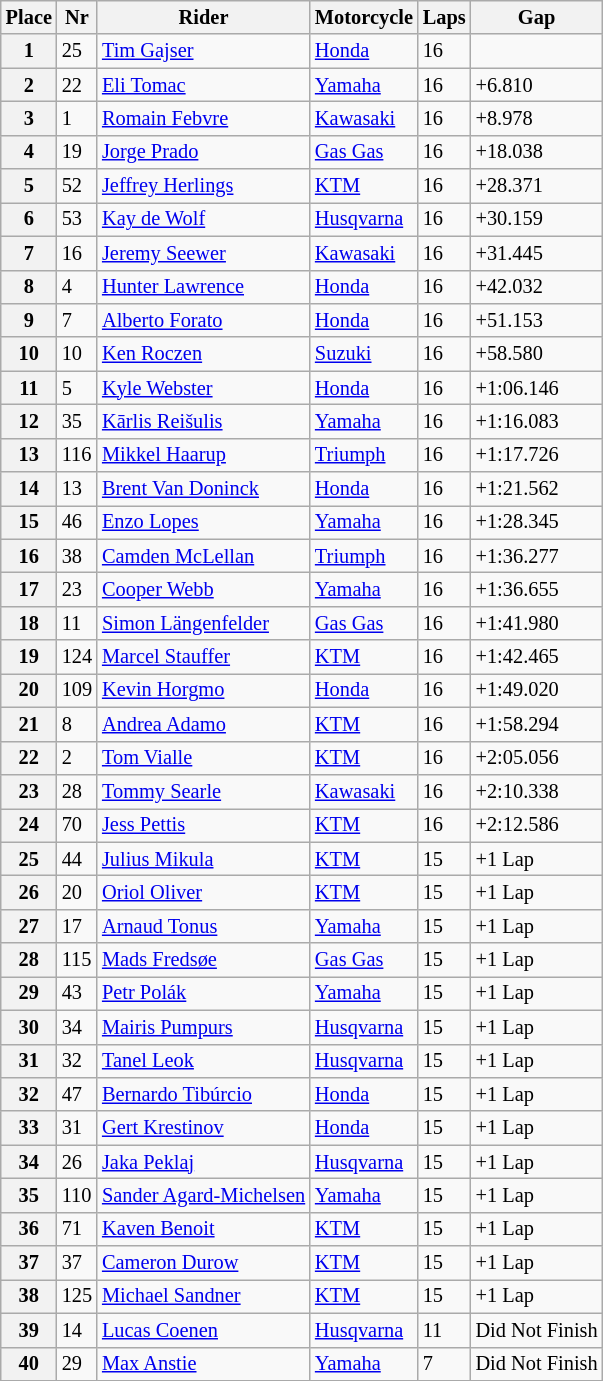<table class="wikitable" style="font-size: 85%">
<tr>
<th>Place</th>
<th>Nr</th>
<th>Rider</th>
<th>Motorcycle</th>
<th>Laps</th>
<th>Gap</th>
</tr>
<tr>
<th>1</th>
<td>25</td>
<td> <a href='#'>Tim Gajser</a></td>
<td><a href='#'>Honda</a></td>
<td>16</td>
<td></td>
</tr>
<tr>
<th>2</th>
<td>22</td>
<td> <a href='#'>Eli Tomac</a></td>
<td><a href='#'>Yamaha</a></td>
<td>16</td>
<td>+6.810</td>
</tr>
<tr>
<th>3</th>
<td>1</td>
<td> <a href='#'>Romain Febvre</a></td>
<td><a href='#'>Kawasaki</a></td>
<td>16</td>
<td>+8.978</td>
</tr>
<tr>
<th>4</th>
<td>19</td>
<td> <a href='#'>Jorge Prado</a></td>
<td><a href='#'>Gas Gas</a></td>
<td>16</td>
<td>+18.038</td>
</tr>
<tr>
<th>5</th>
<td>52</td>
<td> <a href='#'>Jeffrey Herlings</a></td>
<td><a href='#'>KTM</a></td>
<td>16</td>
<td>+28.371</td>
</tr>
<tr>
<th>6</th>
<td>53</td>
<td> <a href='#'>Kay de Wolf</a></td>
<td><a href='#'>Husqvarna</a></td>
<td>16</td>
<td>+30.159</td>
</tr>
<tr>
<th>7</th>
<td>16</td>
<td> <a href='#'>Jeremy Seewer</a></td>
<td><a href='#'>Kawasaki</a></td>
<td>16</td>
<td>+31.445</td>
</tr>
<tr>
<th>8</th>
<td>4</td>
<td> <a href='#'>Hunter Lawrence</a></td>
<td><a href='#'>Honda</a></td>
<td>16</td>
<td>+42.032</td>
</tr>
<tr>
<th>9</th>
<td>7</td>
<td> <a href='#'>Alberto Forato</a></td>
<td><a href='#'>Honda</a></td>
<td>16</td>
<td>+51.153</td>
</tr>
<tr>
<th>10</th>
<td>10</td>
<td> <a href='#'>Ken Roczen</a></td>
<td><a href='#'>Suzuki</a></td>
<td>16</td>
<td>+58.580</td>
</tr>
<tr>
<th>11</th>
<td>5</td>
<td> <a href='#'>Kyle Webster</a></td>
<td><a href='#'>Honda</a></td>
<td>16</td>
<td>+1:06.146</td>
</tr>
<tr>
<th>12</th>
<td>35</td>
<td> <a href='#'>Kārlis Reišulis</a></td>
<td><a href='#'>Yamaha</a></td>
<td>16</td>
<td>+1:16.083</td>
</tr>
<tr>
<th>13</th>
<td>116</td>
<td> <a href='#'>Mikkel Haarup</a></td>
<td><a href='#'>Triumph</a></td>
<td>16</td>
<td>+1:17.726</td>
</tr>
<tr>
<th>14</th>
<td>13</td>
<td> <a href='#'>Brent Van Doninck</a></td>
<td><a href='#'>Honda</a></td>
<td>16</td>
<td>+1:21.562</td>
</tr>
<tr>
<th>15</th>
<td>46</td>
<td> <a href='#'>Enzo Lopes</a></td>
<td><a href='#'>Yamaha</a></td>
<td>16</td>
<td>+1:28.345</td>
</tr>
<tr>
<th>16</th>
<td>38</td>
<td> <a href='#'>Camden McLellan</a></td>
<td><a href='#'>Triumph</a></td>
<td>16</td>
<td>+1:36.277</td>
</tr>
<tr>
<th>17</th>
<td>23</td>
<td> <a href='#'>Cooper Webb</a></td>
<td><a href='#'>Yamaha</a></td>
<td>16</td>
<td>+1:36.655</td>
</tr>
<tr>
<th>18</th>
<td>11</td>
<td> <a href='#'>Simon Längenfelder</a></td>
<td><a href='#'>Gas Gas</a></td>
<td>16</td>
<td>+1:41.980</td>
</tr>
<tr>
<th>19</th>
<td>124</td>
<td> <a href='#'>Marcel Stauffer</a></td>
<td><a href='#'>KTM</a></td>
<td>16</td>
<td>+1:42.465</td>
</tr>
<tr>
<th>20</th>
<td>109</td>
<td> <a href='#'>Kevin Horgmo</a></td>
<td><a href='#'>Honda</a></td>
<td>16</td>
<td>+1:49.020</td>
</tr>
<tr>
<th>21</th>
<td>8</td>
<td> <a href='#'>Andrea Adamo</a></td>
<td><a href='#'>KTM</a></td>
<td>16</td>
<td>+1:58.294</td>
</tr>
<tr>
<th>22</th>
<td>2</td>
<td> <a href='#'>Tom Vialle</a></td>
<td><a href='#'>KTM</a></td>
<td>16</td>
<td>+2:05.056</td>
</tr>
<tr>
<th>23</th>
<td>28</td>
<td> <a href='#'>Tommy Searle</a></td>
<td><a href='#'>Kawasaki</a></td>
<td>16</td>
<td>+2:10.338</td>
</tr>
<tr>
<th>24</th>
<td>70</td>
<td> <a href='#'>Jess Pettis</a></td>
<td><a href='#'>KTM</a></td>
<td>16</td>
<td>+2:12.586</td>
</tr>
<tr>
<th>25</th>
<td>44</td>
<td> <a href='#'>Julius Mikula</a></td>
<td><a href='#'>KTM</a></td>
<td>15</td>
<td>+1 Lap</td>
</tr>
<tr>
<th>26</th>
<td>20</td>
<td> <a href='#'>Oriol Oliver</a></td>
<td><a href='#'>KTM</a></td>
<td>15</td>
<td>+1 Lap</td>
</tr>
<tr>
<th>27</th>
<td>17</td>
<td> <a href='#'>Arnaud Tonus</a></td>
<td><a href='#'>Yamaha</a></td>
<td>15</td>
<td>+1 Lap</td>
</tr>
<tr>
<th>28</th>
<td>115</td>
<td> <a href='#'>Mads Fredsøe</a></td>
<td><a href='#'>Gas Gas</a></td>
<td>15</td>
<td>+1 Lap</td>
</tr>
<tr>
<th>29</th>
<td>43</td>
<td> <a href='#'>Petr Polák</a></td>
<td><a href='#'>Yamaha</a></td>
<td>15</td>
<td>+1 Lap</td>
</tr>
<tr>
<th>30</th>
<td>34</td>
<td> <a href='#'>Mairis Pumpurs</a></td>
<td><a href='#'>Husqvarna</a></td>
<td>15</td>
<td>+1 Lap</td>
</tr>
<tr>
<th>31</th>
<td>32</td>
<td> <a href='#'>Tanel Leok</a></td>
<td><a href='#'>Husqvarna</a></td>
<td>15</td>
<td>+1 Lap</td>
</tr>
<tr>
<th>32</th>
<td>47</td>
<td> <a href='#'>Bernardo Tibúrcio</a></td>
<td><a href='#'>Honda</a></td>
<td>15</td>
<td>+1 Lap</td>
</tr>
<tr>
<th>33</th>
<td>31</td>
<td> <a href='#'>Gert Krestinov</a></td>
<td><a href='#'>Honda</a></td>
<td>15</td>
<td>+1 Lap</td>
</tr>
<tr>
<th>34</th>
<td>26</td>
<td> <a href='#'>Jaka Peklaj</a></td>
<td><a href='#'>Husqvarna</a></td>
<td>15</td>
<td>+1 Lap</td>
</tr>
<tr>
<th>35</th>
<td>110</td>
<td> <a href='#'>Sander Agard-Michelsen</a></td>
<td><a href='#'>Yamaha</a></td>
<td>15</td>
<td>+1 Lap</td>
</tr>
<tr>
<th>36</th>
<td>71</td>
<td> <a href='#'>Kaven Benoit</a></td>
<td><a href='#'>KTM</a></td>
<td>15</td>
<td>+1 Lap</td>
</tr>
<tr>
<th>37</th>
<td>37</td>
<td> <a href='#'>Cameron Durow</a></td>
<td><a href='#'>KTM</a></td>
<td>15</td>
<td>+1 Lap</td>
</tr>
<tr>
<th>38</th>
<td>125</td>
<td> <a href='#'>Michael Sandner</a></td>
<td><a href='#'>KTM</a></td>
<td>15</td>
<td>+1 Lap</td>
</tr>
<tr>
<th>39</th>
<td>14</td>
<td> <a href='#'>Lucas Coenen</a></td>
<td><a href='#'>Husqvarna</a></td>
<td>11</td>
<td>Did Not Finish</td>
</tr>
<tr>
<th>40</th>
<td>29</td>
<td> <a href='#'>Max Anstie</a></td>
<td><a href='#'>Yamaha</a></td>
<td>7</td>
<td>Did Not Finish</td>
</tr>
<tr>
</tr>
</table>
